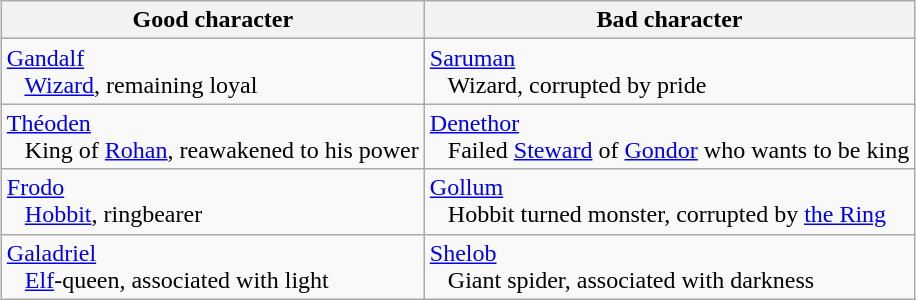<table class="wikitable" style="margin:1em auto;">
<tr>
<th>Good character</th>
<th>Bad character</th>
</tr>
<tr>
<td><a href='#'>Gandalf</a><br>   <a href='#'>Wizard</a>, remaining loyal</td>
<td><a href='#'>Saruman</a><br>   Wizard, corrupted by pride</td>
</tr>
<tr>
<td><a href='#'>Théoden</a><br>   King of <a href='#'>Rohan</a>, reawakened to his power</td>
<td><a href='#'>Denethor</a><br>   Failed <a href='#'>Steward</a> of <a href='#'>Gondor</a> who wants to be king</td>
</tr>
<tr>
<td><a href='#'>Frodo</a><br>   <a href='#'>Hobbit</a>, ringbearer</td>
<td><a href='#'>Gollum</a><br>   Hobbit turned monster, corrupted by <a href='#'>the Ring</a></td>
</tr>
<tr>
<td><a href='#'>Galadriel</a><br>   <a href='#'>Elf</a>-queen, associated with light</td>
<td><a href='#'>Shelob</a><br>   Giant spider, associated with darkness</td>
</tr>
</table>
